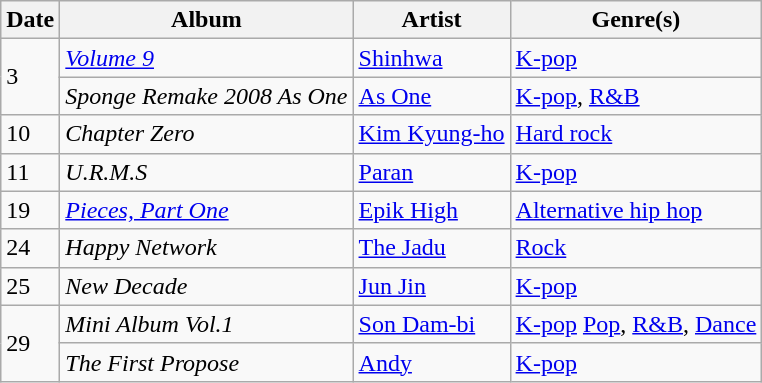<table class="wikitable" style="text-align: left;">
<tr>
<th>Date</th>
<th>Album</th>
<th>Artist</th>
<th>Genre(s)</th>
</tr>
<tr>
<td rowspan="2">3</td>
<td><a href='#'><em>Volume 9</em></a></td>
<td><a href='#'>Shinhwa</a></td>
<td><a href='#'>K-pop</a></td>
</tr>
<tr>
<td><em>Sponge Remake 2008 As One</em></td>
<td><a href='#'>As One</a></td>
<td><a href='#'>K-pop</a>, <a href='#'>R&B</a></td>
</tr>
<tr>
<td>10</td>
<td><em>Chapter Zero</em></td>
<td><a href='#'>Kim Kyung-ho</a></td>
<td><a href='#'>Hard rock</a></td>
</tr>
<tr>
<td>11</td>
<td><em>U.R.M.S</em></td>
<td><a href='#'>Paran</a></td>
<td><a href='#'>K-pop</a></td>
</tr>
<tr>
<td rowspan="1">19</td>
<td><em><a href='#'>Pieces, Part One</a></em></td>
<td><a href='#'>Epik High</a></td>
<td><a href='#'>Alternative hip hop</a></td>
</tr>
<tr>
<td>24</td>
<td><em>Happy Network</em></td>
<td><a href='#'>The Jadu</a></td>
<td><a href='#'>Rock</a></td>
</tr>
<tr>
<td rowspan="1">25</td>
<td><em>New Decade</em></td>
<td><a href='#'>Jun Jin</a></td>
<td><a href='#'>K-pop</a></td>
</tr>
<tr>
<td rowspan="2">29</td>
<td><em>Mini Album Vol.1</em></td>
<td><a href='#'>Son Dam-bi</a></td>
<td><a href='#'>K-pop</a> <a href='#'>Pop</a>, <a href='#'>R&B</a>, <a href='#'>Dance</a></td>
</tr>
<tr>
<td><em>The First Propose </em></td>
<td><a href='#'>Andy</a></td>
<td><a href='#'>K-pop</a></td>
</tr>
</table>
